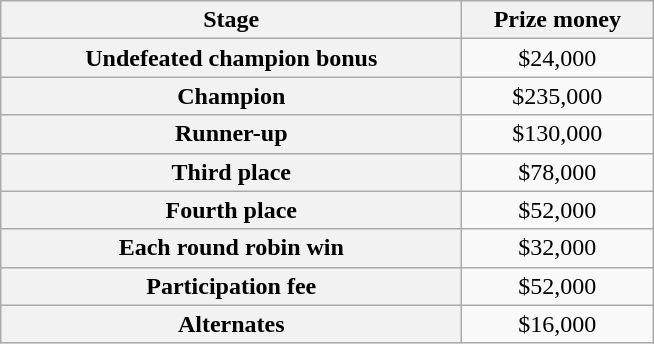<table class=wikitable style=text-align:center>
<tr>
<th width=300>Stage</th>
<th width=120>Prize money</th>
</tr>
<tr>
<th>Undefeated champion bonus</th>
<td>$24,000</td>
</tr>
<tr>
<th>Champion</th>
<td>$235,000</td>
</tr>
<tr>
<th>Runner-up</th>
<td>$130,000</td>
</tr>
<tr>
<th>Third place</th>
<td>$78,000</td>
</tr>
<tr>
<th>Fourth place</th>
<td>$52,000</td>
</tr>
<tr>
<th>Each round robin win</th>
<td>$32,000</td>
</tr>
<tr>
<th>Participation fee</th>
<td>$52,000</td>
</tr>
<tr>
<th>Alternates</th>
<td>$16,000</td>
</tr>
</table>
